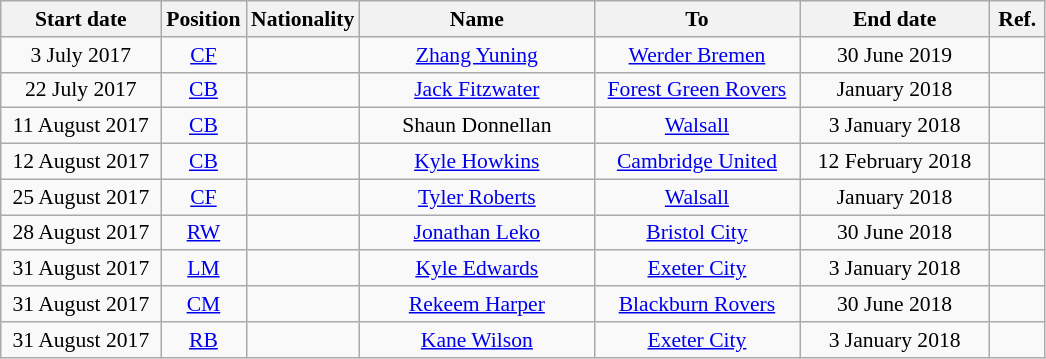<table class="wikitable"  style="text-align:center; font-size:90%; ">
<tr>
<th style="width:100px;">Start date</th>
<th style="width:50px;">Position</th>
<th style="width:50px;">Nationality</th>
<th style="width:150px;">Name</th>
<th style="width:130px;">To</th>
<th style="width:120px;">End date</th>
<th style="width:30px;">Ref.</th>
</tr>
<tr>
<td>3 July 2017</td>
<td><a href='#'>CF</a></td>
<td></td>
<td><a href='#'>Zhang Yuning</a></td>
<td><a href='#'>Werder Bremen</a></td>
<td>30 June 2019</td>
<td></td>
</tr>
<tr>
<td>22 July 2017</td>
<td><a href='#'>CB</a></td>
<td></td>
<td><a href='#'>Jack Fitzwater</a></td>
<td><a href='#'>Forest Green Rovers</a></td>
<td>January 2018</td>
<td></td>
</tr>
<tr>
<td>11 August 2017</td>
<td><a href='#'>CB</a></td>
<td></td>
<td>Shaun Donnellan</td>
<td><a href='#'>Walsall</a></td>
<td>3 January 2018</td>
<td></td>
</tr>
<tr>
<td>12 August 2017</td>
<td><a href='#'>CB</a></td>
<td></td>
<td><a href='#'>Kyle Howkins</a></td>
<td><a href='#'>Cambridge United</a></td>
<td>12 February 2018</td>
<td></td>
</tr>
<tr>
<td>25 August 2017</td>
<td><a href='#'>CF</a></td>
<td></td>
<td><a href='#'>Tyler Roberts</a></td>
<td><a href='#'>Walsall</a></td>
<td>January 2018</td>
<td></td>
</tr>
<tr>
<td>28 August 2017</td>
<td><a href='#'>RW</a></td>
<td></td>
<td><a href='#'>Jonathan Leko</a></td>
<td><a href='#'>Bristol City</a></td>
<td>30 June 2018</td>
<td></td>
</tr>
<tr>
<td>31 August 2017</td>
<td><a href='#'>LM</a></td>
<td></td>
<td><a href='#'>Kyle Edwards</a></td>
<td><a href='#'>Exeter City</a></td>
<td>3 January 2018</td>
<td></td>
</tr>
<tr>
<td>31 August 2017</td>
<td><a href='#'>CM</a></td>
<td></td>
<td><a href='#'>Rekeem Harper</a></td>
<td><a href='#'>Blackburn Rovers</a></td>
<td>30 June 2018</td>
<td></td>
</tr>
<tr>
<td>31 August 2017</td>
<td><a href='#'>RB</a></td>
<td></td>
<td><a href='#'>Kane Wilson</a></td>
<td><a href='#'>Exeter City</a></td>
<td>3 January 2018</td>
<td></td>
</tr>
</table>
